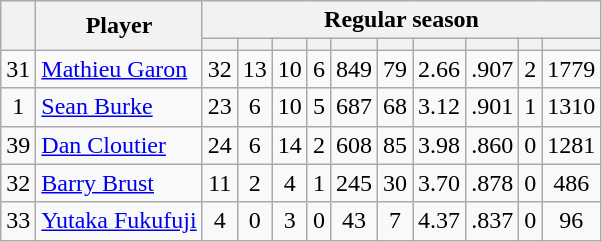<table class="wikitable plainrowheaders" style="text-align:center;">
<tr>
<th scope="col" rowspan="2"></th>
<th scope="col" rowspan="2">Player</th>
<th scope=colgroup colspan=10>Regular season</th>
</tr>
<tr>
<th scope="col"></th>
<th scope="col"></th>
<th scope="col"></th>
<th scope="col"></th>
<th scope="col"></th>
<th scope="col"></th>
<th scope="col"></th>
<th scope="col"></th>
<th scope="col"></th>
<th scope="col"></th>
</tr>
<tr>
<td scope="row">31</td>
<td align="left"><a href='#'>Mathieu Garon</a></td>
<td>32</td>
<td>13</td>
<td>10</td>
<td>6</td>
<td>849</td>
<td>79</td>
<td>2.66</td>
<td>.907</td>
<td>2</td>
<td>1779</td>
</tr>
<tr>
<td scope="row">1</td>
<td align="left"><a href='#'>Sean Burke</a></td>
<td>23</td>
<td>6</td>
<td>10</td>
<td>5</td>
<td>687</td>
<td>68</td>
<td>3.12</td>
<td>.901</td>
<td>1</td>
<td>1310</td>
</tr>
<tr>
<td scope="row">39</td>
<td align="left"><a href='#'>Dan Cloutier</a></td>
<td>24</td>
<td>6</td>
<td>14</td>
<td>2</td>
<td>608</td>
<td>85</td>
<td>3.98</td>
<td>.860</td>
<td>0</td>
<td>1281</td>
</tr>
<tr>
<td scope="row">32</td>
<td align="left"><a href='#'>Barry Brust</a></td>
<td>11</td>
<td>2</td>
<td>4</td>
<td>1</td>
<td>245</td>
<td>30</td>
<td>3.70</td>
<td>.878</td>
<td>0</td>
<td>486</td>
</tr>
<tr>
<td scope="row">33</td>
<td align="left"><a href='#'>Yutaka Fukufuji</a></td>
<td>4</td>
<td>0</td>
<td>3</td>
<td>0</td>
<td>43</td>
<td>7</td>
<td>4.37</td>
<td>.837</td>
<td>0</td>
<td>96</td>
</tr>
</table>
